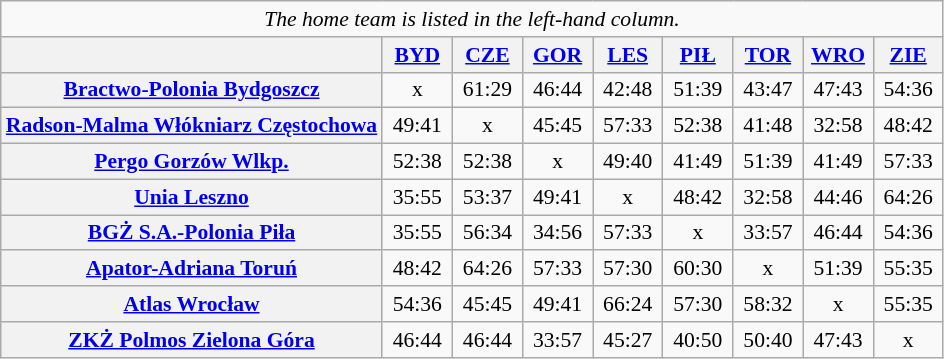<table align="center" cellspacing="0" cellpadding="3" style="background-color: #f9f9f9; font-size: 90%; text-align: center" class="wikitable">
<tr>
<td colspan=9><em>The home team is listed in the left-hand column.</em></td>
</tr>
<tr style="background:#F0F0F0;">
<th align="left"> </th>
<th width=40px><a href='#'>BYD</a></th>
<th width=40px><a href='#'>CZE</a></th>
<th width=40px><a href='#'>GOR</a></th>
<th width=40px><a href='#'>LES</a></th>
<th width=40px><a href='#'>PIŁ</a></th>
<th width=40px><a href='#'>TOR</a></th>
<th width=40px><a href='#'>WRO</a></th>
<th width=40px><a href='#'>ZIE</a></th>
</tr>
<tr>
<th><a href='#'>Bractwo-Polonia Bydgoszcz</a></th>
<td>x</td>
<td>61:29</td>
<td>46:44</td>
<td>42:48</td>
<td>51:39</td>
<td>43:47</td>
<td>47:43</td>
<td>54:36</td>
</tr>
<tr>
<th><a href='#'>Radson-Malma Włókniarz Częstochowa</a></th>
<td>49:41</td>
<td>x</td>
<td>45:45</td>
<td>57:33</td>
<td>52:38</td>
<td>41:48</td>
<td>32:58</td>
<td>48:42</td>
</tr>
<tr>
<th><a href='#'>Pergo Gorzów Wlkp.</a></th>
<td>52:38</td>
<td>52:38</td>
<td>x</td>
<td>49:40</td>
<td>41:49</td>
<td>51:39</td>
<td>41:49</td>
<td>57:33</td>
</tr>
<tr>
<th><a href='#'>Unia Leszno</a></th>
<td>35:55</td>
<td>53:37</td>
<td>49:41</td>
<td>x</td>
<td>48:42</td>
<td>32:58</td>
<td>44:46</td>
<td>64:26</td>
</tr>
<tr>
<th><a href='#'>BGŻ S.A.-Polonia Piła</a></th>
<td>35:55</td>
<td>56:34</td>
<td>34:56</td>
<td>57:33</td>
<td>x</td>
<td>33:57</td>
<td>46:44</td>
<td>54:36</td>
</tr>
<tr>
<th><a href='#'>Apator-Adriana Toruń</a></th>
<td>48:42</td>
<td>64:26</td>
<td>57:33</td>
<td>57:30</td>
<td>60:30</td>
<td>x</td>
<td>51:39</td>
<td>55:35</td>
</tr>
<tr>
<th><a href='#'>Atlas Wrocław</a></th>
<td>54:36</td>
<td>45:45</td>
<td>49:41</td>
<td>66:24</td>
<td>57:30</td>
<td>58:32</td>
<td>x</td>
<td>55:35</td>
</tr>
<tr>
<th><a href='#'>ZKŻ Polmos Zielona Góra</a></th>
<td>46:44</td>
<td>46:44</td>
<td>33:57</td>
<td>45:27</td>
<td>40:50</td>
<td>50:40</td>
<td>47:43</td>
<td>x</td>
</tr>
</table>
